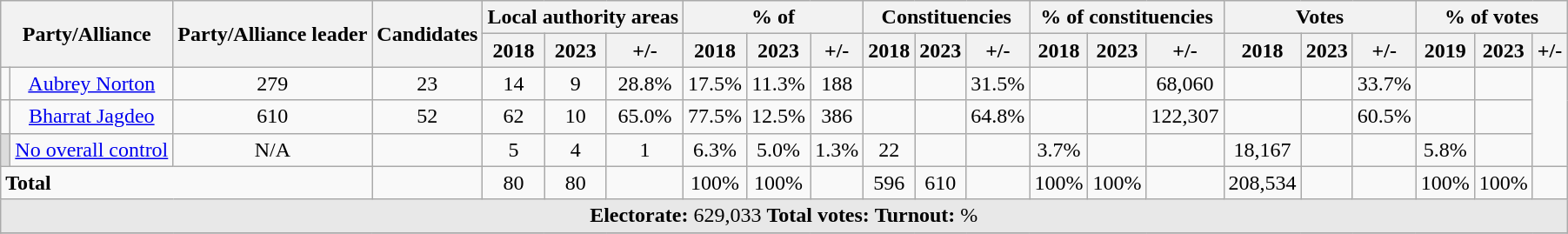<table class="wikitable" border="1" style="text-align:center">
<tr>
<th colspan="2" rowspan="2">Party/Alliance</th>
<th rowspan="2">Party/Alliance leader</th>
<th rowspan="2">Candidates</th>
<th colspan="3">Local authority areas</th>
<th colspan="3">% of</th>
<th colspan="3">Constituencies</th>
<th colspan="3">% of constituencies</th>
<th colspan="3">Votes</th>
<th colspan="3">% of votes</th>
</tr>
<tr>
<th>2018</th>
<th>2023</th>
<th>+/-</th>
<th>2018</th>
<th>2023</th>
<th>+/-</th>
<th>2018</th>
<th>2023</th>
<th>+/-</th>
<th>2018</th>
<th>2023</th>
<th>+/-</th>
<th>2018</th>
<th>2023</th>
<th>+/-</th>
<th>2019</th>
<th>2023</th>
<th>+/-</th>
</tr>
<tr>
<td></td>
<td><a href='#'>Aubrey Norton</a></td>
<td>279</td>
<td>23</td>
<td>14</td>
<td>9</td>
<td>28.8%</td>
<td>17.5%</td>
<td>11.3%</td>
<td>188</td>
<td></td>
<td></td>
<td>31.5%</td>
<td></td>
<td></td>
<td>68,060</td>
<td></td>
<td></td>
<td>33.7%</td>
<td></td>
<td></td>
</tr>
<tr>
<td></td>
<td><a href='#'>Bharrat Jagdeo</a></td>
<td>610</td>
<td>52</td>
<td>62</td>
<td>10</td>
<td>65.0%</td>
<td>77.5%</td>
<td>12.5%</td>
<td>386</td>
<td></td>
<td></td>
<td>64.8%</td>
<td></td>
<td></td>
<td>122,307</td>
<td></td>
<td></td>
<td>60.5%</td>
<td></td>
<td></td>
</tr>
<tr>
<td style="color:inherit;background:#DCDCDC;"></td>
<td><a href='#'>No overall control</a></td>
<td>N/A</td>
<td></td>
<td>5</td>
<td>4</td>
<td>1</td>
<td>6.3%</td>
<td>5.0%</td>
<td>1.3%</td>
<td>22</td>
<td></td>
<td></td>
<td>3.7%</td>
<td></td>
<td></td>
<td>18,167</td>
<td></td>
<td></td>
<td>5.8%</td>
<td></td>
</tr>
<tr>
<td colspan="3" style="text-align:left"><strong>Total</strong></td>
<td></td>
<td>80</td>
<td>80</td>
<td></td>
<td>100%</td>
<td>100%</td>
<td></td>
<td>596</td>
<td>610</td>
<td></td>
<td>100%</td>
<td>100%</td>
<td></td>
<td>208,534</td>
<td></td>
<td></td>
<td>100%</td>
<td>100%</td>
<td></td>
</tr>
<tr class="sortbottom" style="background:rgb(232,232,232);">
<td colspan="22"><strong>Electorate:</strong> 629,033 <strong>Total votes:</strong>  <strong>Turnout:</strong> %</td>
</tr>
<tr>
</tr>
</table>
